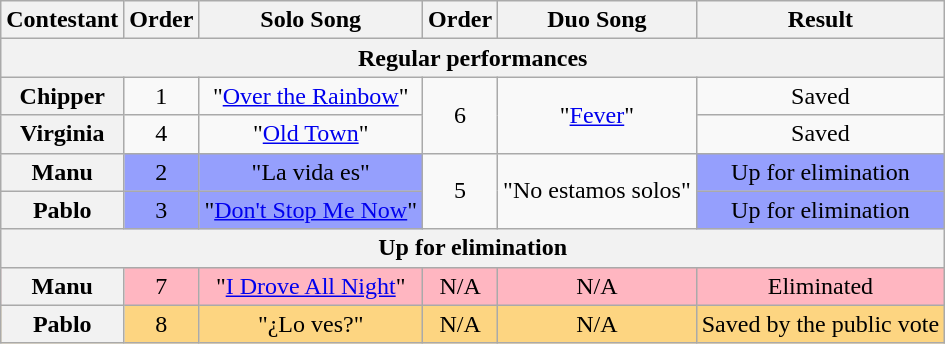<table class="wikitable plainrowheaders" style="text-align:center;">
<tr>
<th scope="col">Contestant</th>
<th scope="col">Order</th>
<th scope="col">Solo Song</th>
<th scope="col">Order</th>
<th scope="col">Duo Song</th>
<th scope="col">Result</th>
</tr>
<tr>
<th colspan="6">Regular performances</th>
</tr>
<tr>
<th scope="row">Chipper</th>
<td>1</td>
<td>"<a href='#'>Over the Rainbow</a>"</td>
<td rowspan="2">6</td>
<td rowspan="2">"<a href='#'>Fever</a>"</td>
<td>Saved</td>
</tr>
<tr>
<th scope="row">Virginia</th>
<td>4</td>
<td>"<a href='#'>Old Town</a>"</td>
<td>Saved</td>
</tr>
<tr>
<th scope="row">Manu</th>
<td style="background:#959ffd;">2</td>
<td style="background:#959ffd;">"La vida es"</td>
<td rowspan="2">5</td>
<td rowspan="2">"No estamos solos"</td>
<td style="background:#959ffd;">Up for elimination</td>
</tr>
<tr>
<th scope="row">Pablo</th>
<td style="background:#959ffd;">3</td>
<td style="background:#959ffd;">"<a href='#'>Don't Stop Me Now</a>"</td>
<td style="background:#959ffd;">Up for elimination</td>
</tr>
<tr>
<th colspan="6">Up for elimination</th>
</tr>
<tr style="background:lightpink;">
<th scope="row">Manu</th>
<td>7</td>
<td>"<a href='#'>I Drove All Night</a>"</td>
<td>N/A</td>
<td>N/A</td>
<td>Eliminated</td>
</tr>
<tr style="background:#fdd581;">
<th scope="row">Pablo</th>
<td>8</td>
<td>"¿Lo ves?"</td>
<td>N/A</td>
<td>N/A</td>
<td>Saved by the public vote</td>
</tr>
</table>
